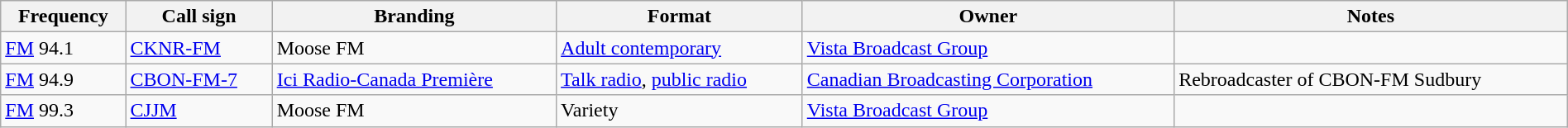<table class="wikitable sortable"  width="100%">
<tr>
<th>Frequency</th>
<th>Call sign</th>
<th>Branding</th>
<th>Format</th>
<th>Owner</th>
<th>Notes</th>
</tr>
<tr>
<td><a href='#'>FM</a> 94.1</td>
<td><a href='#'>CKNR-FM</a></td>
<td>Moose FM</td>
<td><a href='#'>Adult contemporary</a></td>
<td><a href='#'>Vista Broadcast Group</a></td>
<td></td>
</tr>
<tr>
<td><a href='#'>FM</a> 94.9</td>
<td><a href='#'>CBON-FM-7</a></td>
<td><a href='#'>Ici Radio-Canada Première</a></td>
<td><a href='#'>Talk radio</a>, <a href='#'>public radio</a></td>
<td><a href='#'>Canadian Broadcasting Corporation</a></td>
<td>Rebroadcaster of CBON-FM Sudbury</td>
</tr>
<tr>
<td><a href='#'>FM</a> 99.3</td>
<td><a href='#'>CJJM</a></td>
<td>Moose FM</td>
<td>Variety</td>
<td><a href='#'>Vista Broadcast Group</a></td>
</tr>
</table>
